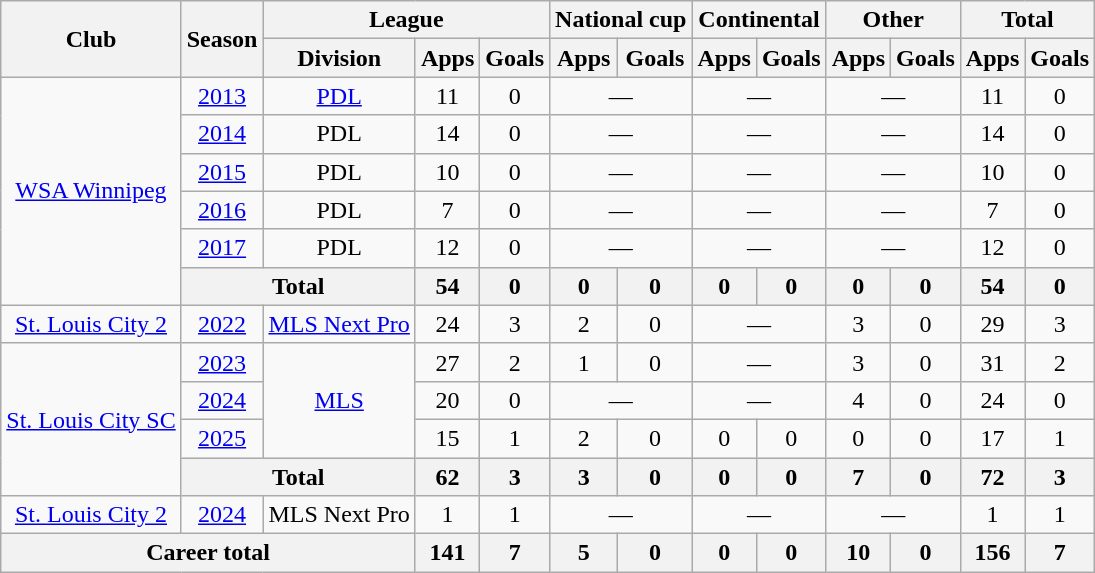<table class="wikitable" style="text-align: center;">
<tr>
<th rowspan="2">Club</th>
<th rowspan="2">Season</th>
<th colspan="3">League</th>
<th colspan="2">National cup</th>
<th colspan="2">Continental</th>
<th colspan="2">Other</th>
<th colspan="2">Total</th>
</tr>
<tr>
<th>Division</th>
<th>Apps</th>
<th>Goals</th>
<th>Apps</th>
<th>Goals</th>
<th>Apps</th>
<th>Goals</th>
<th>Apps</th>
<th>Goals</th>
<th>Apps</th>
<th>Goals</th>
</tr>
<tr>
<td rowspan="6" l><a href='#'>WSA Winnipeg</a></td>
<td><a href='#'>2013</a></td>
<td><a href='#'>PDL</a></td>
<td>11</td>
<td>0</td>
<td colspan="2">—</td>
<td colspan="2">—</td>
<td colspan="2">—</td>
<td>11</td>
<td>0</td>
</tr>
<tr>
<td><a href='#'>2014</a></td>
<td>PDL</td>
<td>14</td>
<td>0</td>
<td colspan="2">—</td>
<td colspan="2">—</td>
<td colspan="2">—</td>
<td>14</td>
<td>0</td>
</tr>
<tr>
<td><a href='#'>2015</a></td>
<td>PDL</td>
<td>10</td>
<td>0</td>
<td colspan="2">—</td>
<td colspan="2">—</td>
<td colspan="2">—</td>
<td>10</td>
<td>0</td>
</tr>
<tr>
<td><a href='#'>2016</a></td>
<td>PDL</td>
<td>7</td>
<td>0</td>
<td colspan="2">—</td>
<td colspan="2">—</td>
<td colspan="2">—</td>
<td>7</td>
<td>0</td>
</tr>
<tr>
<td><a href='#'>2017</a></td>
<td>PDL</td>
<td>12</td>
<td>0</td>
<td colspan="2">—</td>
<td colspan="2">—</td>
<td colspan="2">—</td>
<td>12</td>
<td>0</td>
</tr>
<tr>
<th colspan="2">Total</th>
<th>54</th>
<th>0</th>
<th>0</th>
<th>0</th>
<th>0</th>
<th>0</th>
<th>0</th>
<th>0</th>
<th>54</th>
<th>0</th>
</tr>
<tr>
<td><a href='#'>St. Louis City 2</a></td>
<td><a href='#'>2022</a></td>
<td><a href='#'>MLS Next Pro</a></td>
<td>24</td>
<td>3</td>
<td>2</td>
<td>0</td>
<td colspan="2">—</td>
<td>3</td>
<td>0</td>
<td>29</td>
<td>3</td>
</tr>
<tr>
<td rowspan="4"><a href='#'>St. Louis City SC</a></td>
<td><a href='#'>2023</a></td>
<td rowspan="3"><a href='#'>MLS</a></td>
<td>27</td>
<td>2</td>
<td>1</td>
<td>0</td>
<td colspan="2">—</td>
<td>3</td>
<td>0</td>
<td>31</td>
<td>2</td>
</tr>
<tr>
<td><a href='#'>2024</a></td>
<td>20</td>
<td>0</td>
<td colspan="2">—</td>
<td colspan="2">—</td>
<td>4</td>
<td>0</td>
<td>24</td>
<td>0</td>
</tr>
<tr>
<td><a href='#'>2025</a></td>
<td>15</td>
<td>1</td>
<td>2</td>
<td>0</td>
<td>0</td>
<td>0</td>
<td>0</td>
<td>0</td>
<td>17</td>
<td>1</td>
</tr>
<tr>
<th colspan="2">Total</th>
<th>62</th>
<th>3</th>
<th>3</th>
<th>0</th>
<th>0</th>
<th>0</th>
<th>7</th>
<th>0</th>
<th>72</th>
<th>3</th>
</tr>
<tr>
<td><a href='#'>St. Louis City 2</a></td>
<td><a href='#'>2024</a></td>
<td>MLS Next Pro</td>
<td>1</td>
<td>1</td>
<td colspan="2">—</td>
<td colspan="2">—</td>
<td colspan="2">—</td>
<td>1</td>
<td>1</td>
</tr>
<tr>
<th colspan="3">Career total</th>
<th>141</th>
<th>7</th>
<th>5</th>
<th>0</th>
<th>0</th>
<th>0</th>
<th>10</th>
<th>0</th>
<th>156</th>
<th>7</th>
</tr>
</table>
